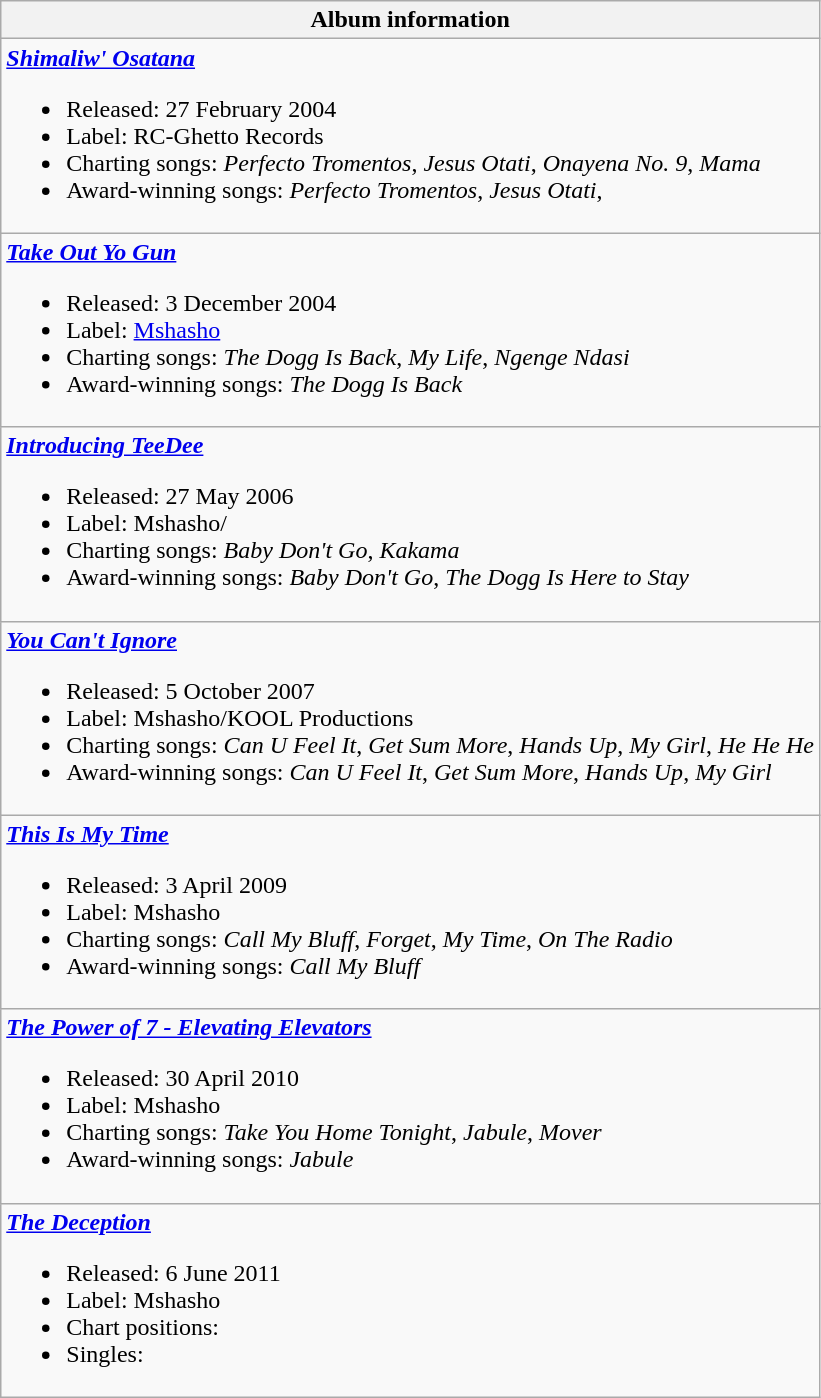<table class="wikitable">
<tr>
<th align="left">Album information</th>
</tr>
<tr>
<td align="left"><strong><em><a href='#'>Shimaliw' Osatana</a></em></strong><br><ul><li>Released: 27 February 2004</li><li>Label: RC-Ghetto Records</li><li>Charting songs: <em>Perfecto Tromentos</em>, <em>Jesus Otati</em>, <em>Onayena No. 9</em>, <em>Mama</em></li><li>Award-winning songs: <em>Perfecto Tromentos</em>, <em>Jesus Otati</em>,</li></ul></td>
</tr>
<tr>
<td align="left"><strong><em><a href='#'>Take Out Yo Gun</a></em></strong><br><ul><li>Released: 3 December 2004</li><li>Label: <a href='#'>Mshasho</a></li><li>Charting songs: <em>The Dogg Is Back</em>, <em>My Life</em>, <em>Ngenge Ndasi</em></li><li>Award-winning songs: <em>The Dogg Is Back</em></li></ul></td>
</tr>
<tr>
<td align="left"><strong><em><a href='#'>Introducing TeeDee</a></em></strong><br><ul><li>Released: 27 May 2006</li><li>Label: Mshasho/</li><li>Charting songs: <em>Baby Don't Go</em>, <em>Kakama</em></li><li>Award-winning songs: <em>Baby Don't Go</em>, <em>The Dogg Is Here to Stay</em></li></ul></td>
</tr>
<tr>
<td align="left"><strong><em><a href='#'>You Can't Ignore</a></em></strong><br><ul><li>Released: 5 October 2007</li><li>Label: Mshasho/KOOL Productions</li><li>Charting songs: <em>Can U Feel It</em>, <em>Get Sum More</em>, <em>Hands Up</em>, <em>My Girl</em>, <em>He He He</em></li><li>Award-winning songs: <em>Can U Feel It</em>, <em>Get Sum More</em>, <em>Hands Up</em>, <em>My Girl</em></li></ul></td>
</tr>
<tr>
<td align="left"><strong><em><a href='#'>This Is My Time</a></em></strong><br><ul><li>Released: 3 April 2009</li><li>Label: Mshasho</li><li>Charting songs: <em>Call My Bluff</em>, <em>Forget</em>, <em>My Time</em>, <em>On The Radio</em></li><li>Award-winning songs: <em>Call My Bluff</em></li></ul></td>
</tr>
<tr>
<td align="left"><strong><em><a href='#'>The Power of 7 - Elevating Elevators</a></em></strong><br><ul><li>Released: 30 April 2010</li><li>Label: Mshasho</li><li>Charting songs: <em>Take You Home Tonight</em>, <em>Jabule</em>, <em>Mover</em></li><li>Award-winning songs: <em>Jabule</em></li></ul></td>
</tr>
<tr>
<td align="left"><strong><em><a href='#'>The Deception</a></em></strong><br><ul><li>Released: 6 June 2011</li><li>Label: Mshasho</li><li>Chart positions:</li><li>Singles:</li></ul></td>
</tr>
</table>
